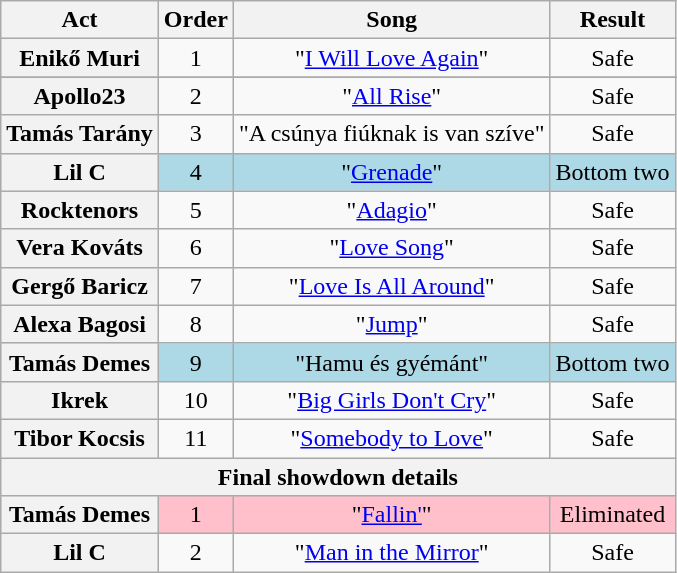<table class="wikitable" style="text-align:center;">
<tr>
<th scope="col">Act</th>
<th scope="col">Order</th>
<th scope="col">Song</th>
<th scope="col">Result</th>
</tr>
<tr>
<th scope="row">Enikő Muri</th>
<td>1</td>
<td>"<a href='#'>I Will Love Again</a>"</td>
<td>Safe</td>
</tr>
<tr>
</tr>
<tr>
<th scope="row">Apollo23</th>
<td>2</td>
<td>"<a href='#'>All Rise</a>"</td>
<td>Safe</td>
</tr>
<tr>
<th scope="row">Tamás Tarány</th>
<td>3</td>
<td>"A csúnya fiúknak is van szíve"</td>
<td>Safe</td>
</tr>
<tr bgcolor="lightblue">
<th scope="row">Lil C</th>
<td>4</td>
<td>"<a href='#'>Grenade</a>"</td>
<td>Bottom two</td>
</tr>
<tr>
<th scope="row">Rocktenors</th>
<td>5</td>
<td>"<a href='#'>Adagio</a>"</td>
<td>Safe</td>
</tr>
<tr>
<th scope="row">Vera Kováts</th>
<td>6</td>
<td>"<a href='#'>Love Song</a>"</td>
<td>Safe</td>
</tr>
<tr>
<th scope="row">Gergő Baricz</th>
<td>7</td>
<td>"<a href='#'>Love Is All Around</a>"</td>
<td>Safe</td>
</tr>
<tr>
<th scope="row">Alexa Bagosi</th>
<td>8</td>
<td>"<a href='#'>Jump</a>"</td>
<td>Safe</td>
</tr>
<tr bgcolor="lightblue">
<th scope="row">Tamás Demes</th>
<td>9</td>
<td>"Hamu és gyémánt"</td>
<td>Bottom two</td>
</tr>
<tr>
<th scope="row">Ikrek</th>
<td>10</td>
<td>"<a href='#'>Big Girls Don't Cry</a>"</td>
<td>Safe</td>
</tr>
<tr>
<th scope="row">Tibor Kocsis</th>
<td>11</td>
<td>"<a href='#'>Somebody to Love</a>"</td>
<td>Safe</td>
</tr>
<tr>
<th scope="col" colspan="6">Final showdown details</th>
</tr>
<tr bgcolor="pink">
<th scope="row">Tamás Demes</th>
<td>1</td>
<td>"<a href='#'>Fallin'</a>"</td>
<td>Eliminated</td>
</tr>
<tr>
<th scope="row">Lil C</th>
<td>2</td>
<td>"<a href='#'>Man in the Mirror</a>"</td>
<td>Safe</td>
</tr>
</table>
